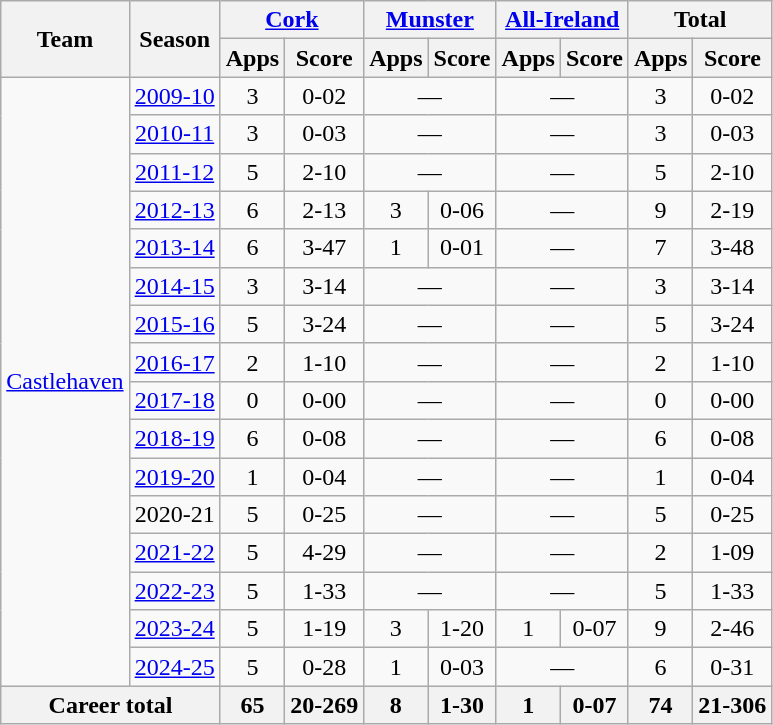<table class="wikitable" style="text-align:center">
<tr>
<th rowspan="2">Team</th>
<th rowspan="2">Season</th>
<th colspan="2"><a href='#'>Cork</a></th>
<th colspan="2"><a href='#'>Munster</a></th>
<th colspan="2"><a href='#'>All-Ireland</a></th>
<th colspan="2">Total</th>
</tr>
<tr>
<th>Apps</th>
<th>Score</th>
<th>Apps</th>
<th>Score</th>
<th>Apps</th>
<th>Score</th>
<th>Apps</th>
<th>Score</th>
</tr>
<tr>
<td rowspan="16"><a href='#'>Castlehaven</a></td>
<td><a href='#'>2009-10</a></td>
<td>3</td>
<td>0-02</td>
<td colspan=2>—</td>
<td colspan=2>—</td>
<td>3</td>
<td>0-02</td>
</tr>
<tr>
<td><a href='#'>2010-11</a></td>
<td>3</td>
<td>0-03</td>
<td colspan=2>—</td>
<td colspan=2>—</td>
<td>3</td>
<td>0-03</td>
</tr>
<tr>
<td><a href='#'>2011-12</a></td>
<td>5</td>
<td>2-10</td>
<td colspan=2>—</td>
<td colspan=2>—</td>
<td>5</td>
<td>2-10</td>
</tr>
<tr>
<td><a href='#'>2012-13</a></td>
<td>6</td>
<td>2-13</td>
<td>3</td>
<td>0-06</td>
<td colspan=2>—</td>
<td>9</td>
<td>2-19</td>
</tr>
<tr>
<td><a href='#'>2013-14</a></td>
<td>6</td>
<td>3-47</td>
<td>1</td>
<td>0-01</td>
<td colspan=2>—</td>
<td>7</td>
<td>3-48</td>
</tr>
<tr>
<td><a href='#'>2014-15</a></td>
<td>3</td>
<td>3-14</td>
<td colspan=2>—</td>
<td colspan=2>—</td>
<td>3</td>
<td>3-14</td>
</tr>
<tr>
<td><a href='#'>2015-16</a></td>
<td>5</td>
<td>3-24</td>
<td colspan=2>—</td>
<td colspan=2>—</td>
<td>5</td>
<td>3-24</td>
</tr>
<tr>
<td><a href='#'>2016-17</a></td>
<td>2</td>
<td>1-10</td>
<td colspan=2>—</td>
<td colspan=2>—</td>
<td>2</td>
<td>1-10</td>
</tr>
<tr>
<td><a href='#'>2017-18</a></td>
<td>0</td>
<td>0-00</td>
<td colspan=2>—</td>
<td colspan=2>—</td>
<td>0</td>
<td>0-00</td>
</tr>
<tr>
<td><a href='#'>2018-19</a></td>
<td>6</td>
<td>0-08</td>
<td colspan=2>—</td>
<td colspan=2>—</td>
<td>6</td>
<td>0-08</td>
</tr>
<tr>
<td><a href='#'>2019-20</a></td>
<td>1</td>
<td>0-04</td>
<td colspan=2>—</td>
<td colspan=2>—</td>
<td>1</td>
<td>0-04</td>
</tr>
<tr>
<td>2020-21</td>
<td>5</td>
<td>0-25</td>
<td colspan=2>—</td>
<td colspan=2>—</td>
<td>5</td>
<td>0-25</td>
</tr>
<tr>
<td><a href='#'>2021-22</a></td>
<td>5</td>
<td>4-29</td>
<td colspan=2>—</td>
<td colspan=2>—</td>
<td>2</td>
<td>1-09</td>
</tr>
<tr>
<td><a href='#'>2022-23</a></td>
<td>5</td>
<td>1-33</td>
<td colspan=2>—</td>
<td colspan=2>—</td>
<td>5</td>
<td>1-33</td>
</tr>
<tr>
<td><a href='#'>2023-24</a></td>
<td>5</td>
<td>1-19</td>
<td>3</td>
<td>1-20</td>
<td>1</td>
<td>0-07</td>
<td>9</td>
<td>2-46</td>
</tr>
<tr>
<td><a href='#'>2024-25</a></td>
<td>5</td>
<td>0-28</td>
<td>1</td>
<td>0-03</td>
<td colspan=2>—</td>
<td>6</td>
<td>0-31</td>
</tr>
<tr>
<th colspan="2">Career total</th>
<th>65</th>
<th>20-269</th>
<th>8</th>
<th>1-30</th>
<th>1</th>
<th>0-07</th>
<th>74</th>
<th>21-306</th>
</tr>
</table>
